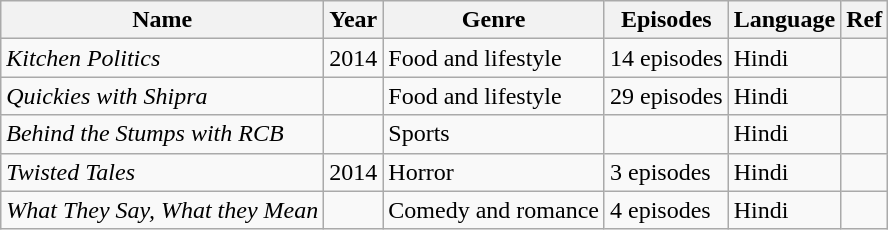<table class="wikitable" "text-align:center;">
<tr>
<th>Name</th>
<th>Year</th>
<th>Genre</th>
<th>Episodes</th>
<th>Language</th>
<th>Ref</th>
</tr>
<tr>
<td><em>Kitchen Politics</em></td>
<td>2014</td>
<td>Food and lifestyle</td>
<td>14 episodes</td>
<td>Hindi</td>
<td></td>
</tr>
<tr>
<td><em>Quickies with Shipra</em></td>
<td></td>
<td>Food and lifestyle</td>
<td>29 episodes</td>
<td>Hindi</td>
<td></td>
</tr>
<tr>
<td><em>Behind the Stumps with RCB</em></td>
<td></td>
<td>Sports</td>
<td></td>
<td>Hindi</td>
<td></td>
</tr>
<tr>
<td><em>Twisted Tales</em></td>
<td>2014</td>
<td>Horror</td>
<td>3 episodes</td>
<td>Hindi</td>
<td></td>
</tr>
<tr>
<td><em>What They Say, What they Mean</em></td>
<td></td>
<td>Comedy and romance</td>
<td>4 episodes</td>
<td>Hindi</td>
<td></td>
</tr>
</table>
